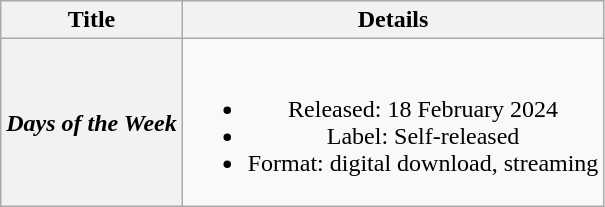<table class="wikitable plainrowheaders" style="text-align:center">
<tr>
<th scope="col">Title</th>
<th scope="col">Details</th>
</tr>
<tr>
<th scope="row"><em>Days of the Week</em></th>
<td><br><ul><li>Released: 18 February 2024</li><li>Label: Self-released</li><li>Format: digital download, streaming</li></ul></td>
</tr>
</table>
